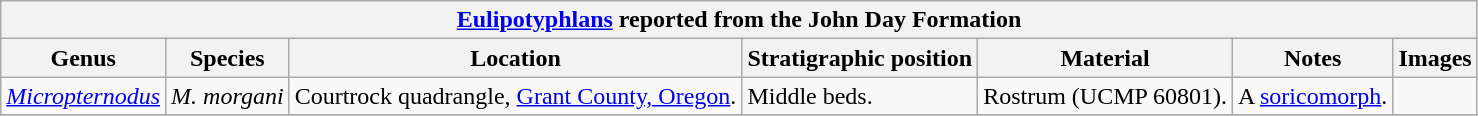<table class="wikitable" align="center">
<tr>
<th colspan="7" align="center"><strong><a href='#'>Eulipotyphlans</a> reported from the John Day Formation</strong></th>
</tr>
<tr>
<th>Genus</th>
<th>Species</th>
<th>Location</th>
<th><strong>Stratigraphic position</strong></th>
<th><strong>Material</strong></th>
<th>Notes</th>
<th>Images</th>
</tr>
<tr>
<td><em><a href='#'>Micropternodus</a></em></td>
<td><em>M. morgani</em></td>
<td>Courtrock quadrangle, <a href='#'>Grant County, Oregon</a>.</td>
<td>Middle beds.</td>
<td>Rostrum (UCMP 60801).</td>
<td>A <a href='#'>soricomorph</a>.</td>
<td></td>
</tr>
<tr>
</tr>
</table>
